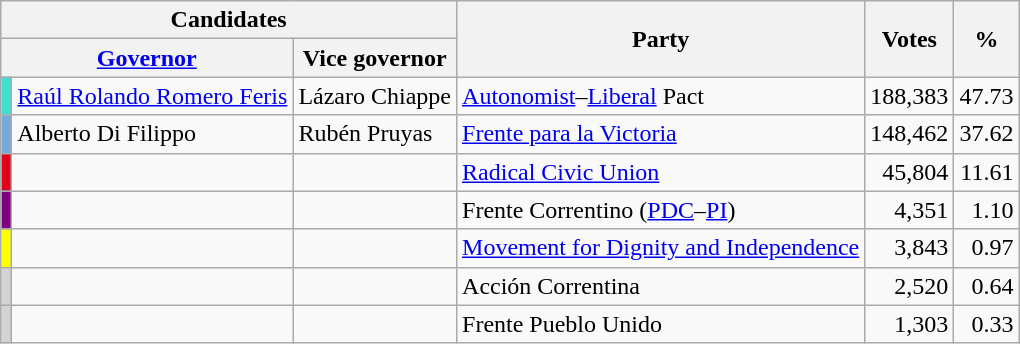<table class=wikitable style=text-align:right>
<tr>
<th colspan=3>Candidates</th>
<th rowspan=2>Party</th>
<th rowspan=2>Votes</th>
<th rowspan=2>%</th>
</tr>
<tr>
<th colspan=2><a href='#'>Governor</a></th>
<th>Vice governor</th>
</tr>
<tr>
<td bgcolor=#40e0d0></td>
<td align=left><a href='#'>Raúl Rolando Romero Feris</a></td>
<td align=left>Lázaro Chiappe</td>
<td align=left><a href='#'>Autonomist</a>–<a href='#'>Liberal</a> Pact</td>
<td>188,383</td>
<td>47.73</td>
</tr>
<tr>
<td bgcolor=#75AADB></td>
<td align=left>Alberto Di Filippo</td>
<td align=left>Rubén Pruyas</td>
<td align=left><a href='#'>Frente para la Victoria</a></td>
<td>148,462</td>
<td>37.62</td>
</tr>
<tr>
<td bgcolor=#E10019></td>
<td align=left></td>
<td align=left></td>
<td align=left><a href='#'>Radical Civic Union</a></td>
<td>45,804</td>
<td>11.61</td>
</tr>
<tr>
<td bgcolor=purple></td>
<td align=left></td>
<td align=left></td>
<td align=left>Frente Correntino (<a href='#'>PDC</a>–<a href='#'>PI</a>)</td>
<td>4,351</td>
<td>1.10</td>
</tr>
<tr>
<td bgcolor=yellow></td>
<td align=left></td>
<td align=left></td>
<td align=left><a href='#'>Movement for Dignity and Independence</a></td>
<td>3,843</td>
<td>0.97</td>
</tr>
<tr>
<td bgcolor=lightgrey></td>
<td align=left></td>
<td align=left></td>
<td align=left>Acción Correntina</td>
<td>2,520</td>
<td>0.64</td>
</tr>
<tr>
<td bgcolor=lightgrey></td>
<td align=left></td>
<td align=left></td>
<td align=left>Frente Pueblo Unido</td>
<td>1,303</td>
<td>0.33</td>
</tr>
</table>
